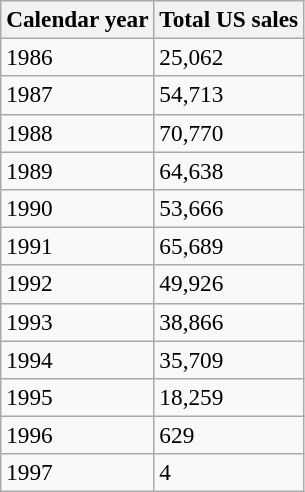<table class=wikitable style="font-size:97%">
<tr>
<th>Calendar year</th>
<th>Total US sales</th>
</tr>
<tr>
<td>1986</td>
<td>25,062</td>
</tr>
<tr>
<td>1987</td>
<td>54,713</td>
</tr>
<tr>
<td>1988</td>
<td>70,770</td>
</tr>
<tr>
<td>1989</td>
<td>64,638</td>
</tr>
<tr>
<td>1990</td>
<td>53,666</td>
</tr>
<tr>
<td>1991</td>
<td>65,689</td>
</tr>
<tr>
<td>1992</td>
<td>49,926</td>
</tr>
<tr>
<td>1993</td>
<td>38,866</td>
</tr>
<tr>
<td>1994</td>
<td>35,709</td>
</tr>
<tr>
<td>1995</td>
<td>18,259</td>
</tr>
<tr>
<td>1996</td>
<td>629</td>
</tr>
<tr>
<td>1997</td>
<td>4</td>
</tr>
</table>
